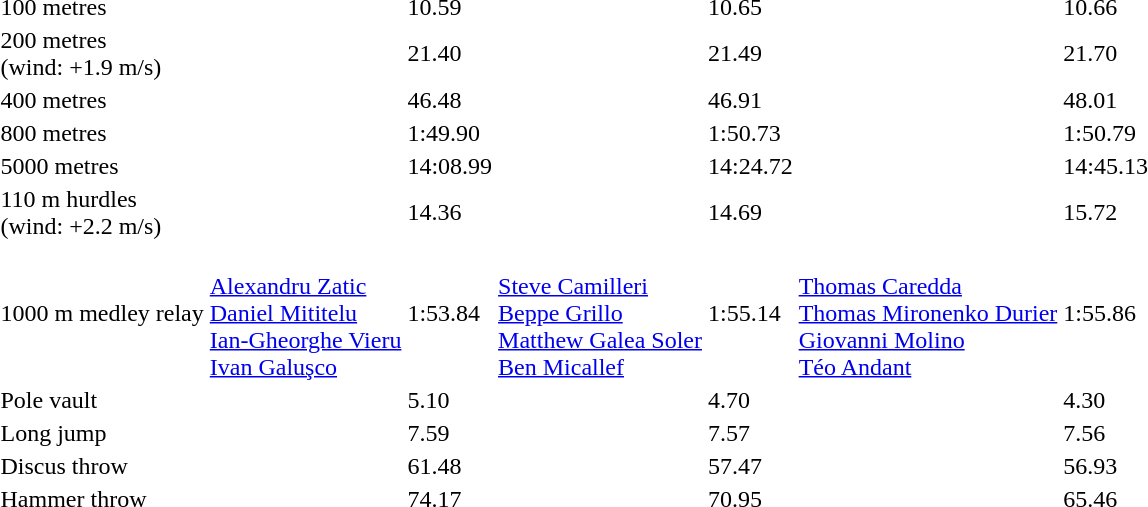<table>
<tr>
<td>100 metres</td>
<td></td>
<td>10.59</td>
<td></td>
<td>10.65 </td>
<td></td>
<td>10.66 </td>
</tr>
<tr>
<td>200 metres<br>(wind: +1.9 m/s)</td>
<td></td>
<td>21.40</td>
<td></td>
<td>21.49</td>
<td></td>
<td>21.70</td>
</tr>
<tr>
<td>400 metres</td>
<td></td>
<td>46.48</td>
<td></td>
<td>46.91</td>
<td></td>
<td>48.01</td>
</tr>
<tr>
<td>800 metres</td>
<td></td>
<td>1:49.90</td>
<td></td>
<td>1:50.73</td>
<td></td>
<td>1:50.79</td>
</tr>
<tr>
<td>5000 metres</td>
<td></td>
<td>14:08.99</td>
<td></td>
<td>14:24.72</td>
<td></td>
<td>14:45.13</td>
</tr>
<tr>
<td>110 m hurdles<br>(wind: +2.2 m/s)</td>
<td></td>
<td>14.36 </td>
<td></td>
<td>14.69 </td>
<td></td>
<td>15.72 </td>
</tr>
<tr>
<td>1000 m medley relay</td>
<td><br><a href='#'>Alexandru Zatic</a><br><a href='#'>Daniel Mititelu</a><br><a href='#'>Ian-Gheorghe Vieru</a><br><a href='#'>Ivan Galuşco</a></td>
<td>1:53.84</td>
<td><br><a href='#'>Steve Camilleri</a><br><a href='#'>Beppe Grillo</a><br><a href='#'>Matthew Galea Soler</a><br><a href='#'>Ben Micallef</a></td>
<td>1:55.14</td>
<td><br><a href='#'>Thomas Caredda</a><br><a href='#'>Thomas Mironenko Durier</a><br><a href='#'>Giovanni Molino</a><br><a href='#'>Téo Andant</a></td>
<td>1:55.86</td>
</tr>
<tr>
<td>Pole vault</td>
<td></td>
<td>5.10</td>
<td></td>
<td>4.70</td>
<td></td>
<td>4.30</td>
</tr>
<tr>
<td>Long jump</td>
<td></td>
<td>7.59 </td>
<td></td>
<td>7.57</td>
<td></td>
<td>7.56</td>
</tr>
<tr>
<td>Discus throw</td>
<td></td>
<td>61.48</td>
<td></td>
<td>57.47</td>
<td></td>
<td>56.93</td>
</tr>
<tr>
<td>Hammer throw</td>
<td></td>
<td>74.17</td>
<td></td>
<td>70.95</td>
<td></td>
<td>65.46</td>
</tr>
</table>
